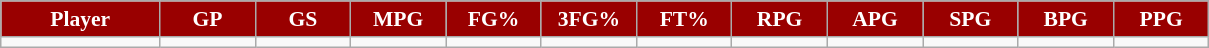<table class="wikitable sortable" style="font-size: 90%">
<tr>
<th style="background:#990000;color:#FFFFFF;" width="10%">Player</th>
<th style="background:#990000;color:#FFFFFF;" width="6%">GP</th>
<th style="background:#990000;color:#FFFFFF;" width="6%">GS</th>
<th style="background:#990000;color:#FFFFFF;" width="6%">MPG</th>
<th style="background:#990000;color:#FFFFFF;" width="6%">FG%</th>
<th style="background:#990000;color:#FFFFFF;" width="6%">3FG%</th>
<th style="background:#990000;color:#FFFFFF;" width="6%">FT%</th>
<th style="background:#990000;color:#FFFFFF;" width="6%">RPG</th>
<th style="background:#990000;color:#FFFFFF;" width="6%">APG</th>
<th style="background:#990000;color:#FFFFFF;" width="6%">SPG</th>
<th style="background:#990000;color:#FFFFFF;" width="6%">BPG</th>
<th style="background:#990000;color:#FFFFFF;" width="6%">PPG</th>
</tr>
<tr>
<td></td>
<td></td>
<td></td>
<td></td>
<td></td>
<td></td>
<td></td>
<td></td>
<td></td>
<td></td>
<td></td>
<td></td>
</tr>
</table>
